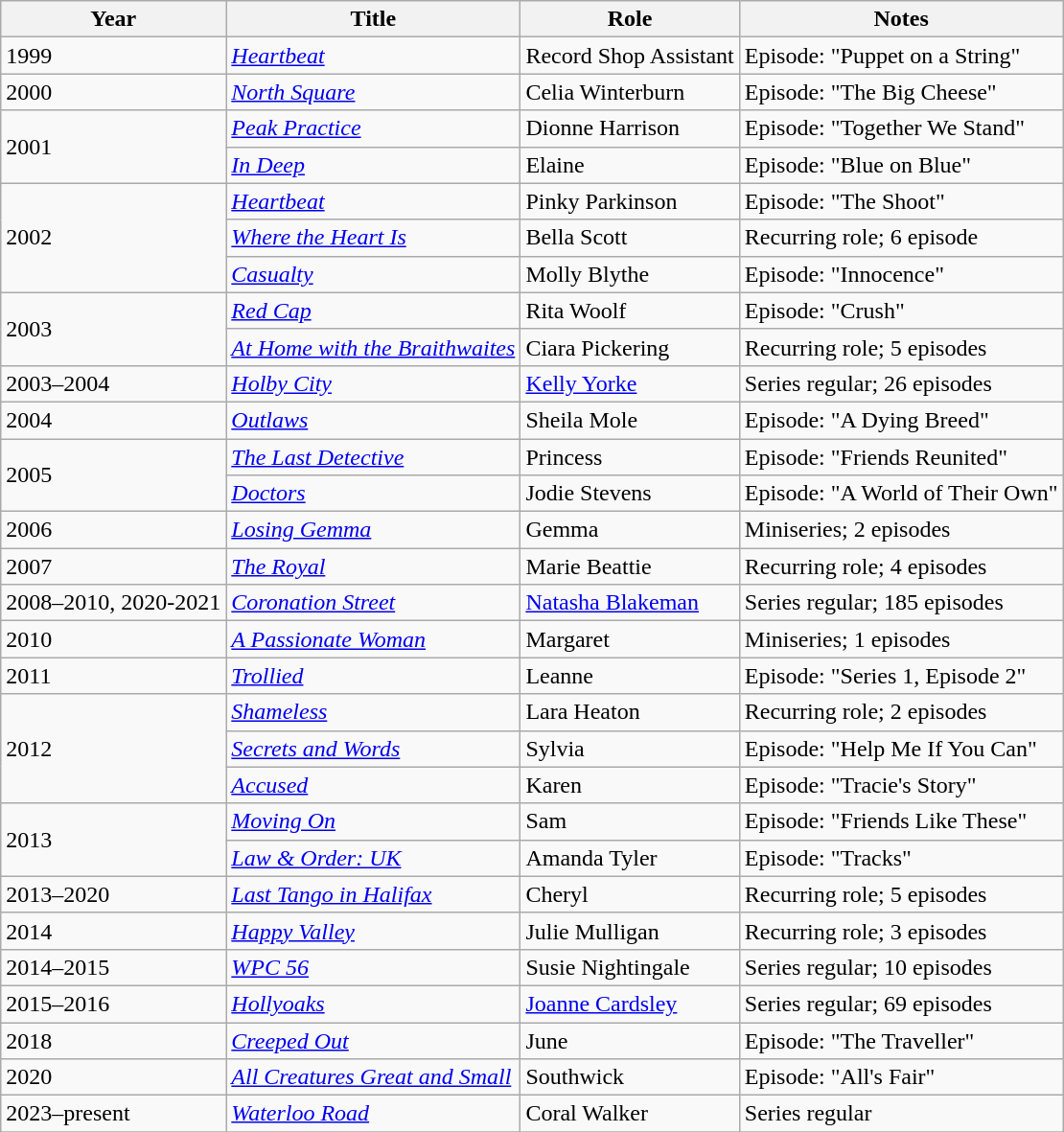<table class="wikitable sortable">
<tr>
<th>Year</th>
<th>Title</th>
<th>Role</th>
<th class="unsortable">Notes</th>
</tr>
<tr>
<td>1999</td>
<td><em><a href='#'>Heartbeat</a></em></td>
<td>Record Shop Assistant</td>
<td>Episode: "Puppet on a String"</td>
</tr>
<tr>
<td>2000</td>
<td><em><a href='#'>North Square</a></em></td>
<td>Celia Winterburn</td>
<td>Episode: "The Big Cheese"</td>
</tr>
<tr>
<td rowspan="2">2001</td>
<td><em><a href='#'>Peak Practice</a></em></td>
<td>Dionne Harrison</td>
<td>Episode: "Together We Stand"</td>
</tr>
<tr>
<td><em><a href='#'>In Deep</a></em></td>
<td>Elaine</td>
<td>Episode: "Blue on Blue"</td>
</tr>
<tr>
<td rowspan="3">2002</td>
<td><em><a href='#'>Heartbeat</a></em></td>
<td>Pinky Parkinson</td>
<td>Episode: "The Shoot"</td>
</tr>
<tr>
<td><em><a href='#'>Where the Heart Is</a></em></td>
<td>Bella Scott</td>
<td>Recurring role; 6 episode</td>
</tr>
<tr>
<td><em><a href='#'>Casualty</a></em></td>
<td>Molly Blythe</td>
<td>Episode: "Innocence"</td>
</tr>
<tr>
<td rowspan="2">2003</td>
<td><em><a href='#'>Red Cap</a></em></td>
<td>Rita Woolf</td>
<td>Episode: "Crush"</td>
</tr>
<tr>
<td><em><a href='#'>At Home with the Braithwaites</a></em></td>
<td>Ciara Pickering</td>
<td>Recurring role; 5 episodes</td>
</tr>
<tr>
<td>2003–2004</td>
<td><em><a href='#'>Holby City</a></em></td>
<td><a href='#'>Kelly Yorke</a></td>
<td>Series regular; 26 episodes</td>
</tr>
<tr>
<td>2004</td>
<td><em><a href='#'>Outlaws</a></em></td>
<td>Sheila Mole</td>
<td>Episode: "A Dying Breed"</td>
</tr>
<tr>
<td rowspan="2">2005</td>
<td><em><a href='#'>The Last Detective</a></em></td>
<td>Princess</td>
<td>Episode: "Friends Reunited"</td>
</tr>
<tr>
<td><em><a href='#'>Doctors</a></em></td>
<td>Jodie Stevens</td>
<td>Episode: "A World of Their Own"</td>
</tr>
<tr>
<td>2006</td>
<td><em><a href='#'>Losing Gemma</a></em></td>
<td>Gemma</td>
<td>Miniseries; 2 episodes</td>
</tr>
<tr>
<td>2007</td>
<td><em><a href='#'>The Royal</a></em></td>
<td>Marie Beattie</td>
<td>Recurring role; 4 episodes</td>
</tr>
<tr>
<td>2008–2010, 2020-2021</td>
<td><em><a href='#'>Coronation Street</a></em></td>
<td><a href='#'>Natasha Blakeman</a></td>
<td>Series regular; 185 episodes</td>
</tr>
<tr>
<td>2010</td>
<td><em><a href='#'>A Passionate Woman</a></em></td>
<td>Margaret</td>
<td>Miniseries; 1 episodes</td>
</tr>
<tr>
<td>2011</td>
<td><em><a href='#'>Trollied</a></em></td>
<td>Leanne</td>
<td>Episode: "Series 1, Episode 2"</td>
</tr>
<tr>
<td rowspan="3">2012</td>
<td><em><a href='#'>Shameless</a></em></td>
<td>Lara Heaton</td>
<td>Recurring role; 2 episodes</td>
</tr>
<tr>
<td><em><a href='#'>Secrets and Words</a></em></td>
<td>Sylvia</td>
<td>Episode: "Help Me If You Can"</td>
</tr>
<tr>
<td><em><a href='#'>Accused</a></em></td>
<td>Karen</td>
<td>Episode: "Tracie's Story"</td>
</tr>
<tr>
<td rowspan="2">2013</td>
<td><em><a href='#'>Moving On</a></em></td>
<td>Sam</td>
<td>Episode: "Friends Like These"</td>
</tr>
<tr>
<td><em><a href='#'>Law & Order: UK</a></em></td>
<td>Amanda Tyler</td>
<td>Episode: "Tracks"</td>
</tr>
<tr>
<td>2013–2020</td>
<td><em><a href='#'>Last Tango in Halifax</a></em></td>
<td>Cheryl</td>
<td>Recurring role; 5 episodes</td>
</tr>
<tr>
<td>2014</td>
<td><em><a href='#'>Happy Valley</a></em></td>
<td>Julie Mulligan</td>
<td>Recurring role; 3 episodes</td>
</tr>
<tr>
<td>2014–2015</td>
<td><em><a href='#'>WPC 56</a></em></td>
<td>Susie Nightingale</td>
<td>Series regular; 10 episodes</td>
</tr>
<tr>
<td>2015–2016</td>
<td><em><a href='#'>Hollyoaks</a></em></td>
<td><a href='#'>Joanne Cardsley</a></td>
<td>Series regular; 69 episodes</td>
</tr>
<tr>
<td>2018</td>
<td><em><a href='#'>Creeped Out</a></em></td>
<td>June</td>
<td>Episode: "The Traveller"</td>
</tr>
<tr>
<td>2020</td>
<td><em><a href='#'>All Creatures Great and Small</a></em></td>
<td>Southwick</td>
<td>Episode: "All's Fair"</td>
</tr>
<tr>
<td>2023–present</td>
<td><em><a href='#'>Waterloo Road</a></em></td>
<td>Coral Walker</td>
<td>Series regular</td>
</tr>
<tr>
</tr>
</table>
